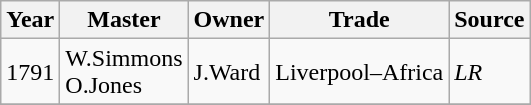<table class=" wikitable">
<tr>
<th>Year</th>
<th>Master</th>
<th>Owner</th>
<th>Trade</th>
<th>Source</th>
</tr>
<tr>
<td>1791</td>
<td>W.Simmons<br>O.Jones</td>
<td>J.Ward</td>
<td>Liverpool–Africa</td>
<td><em>LR</em></td>
</tr>
<tr>
</tr>
</table>
